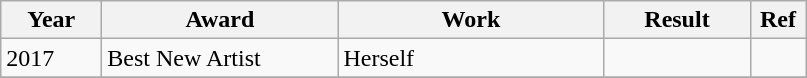<table class="wikitable">
<tr aglin="center">
<th width=60>Year</th>
<th style="width:150px;">Award</th>
<th style="width:170px;">Work</th>
<th width="90">Result</th>
<th width="30">Ref</th>
</tr>
<tr aglin="center">
<td>2017</td>
<td>Best New Artist</td>
<td>Herself</td>
<td></td>
<td></td>
</tr>
<tr>
</tr>
</table>
